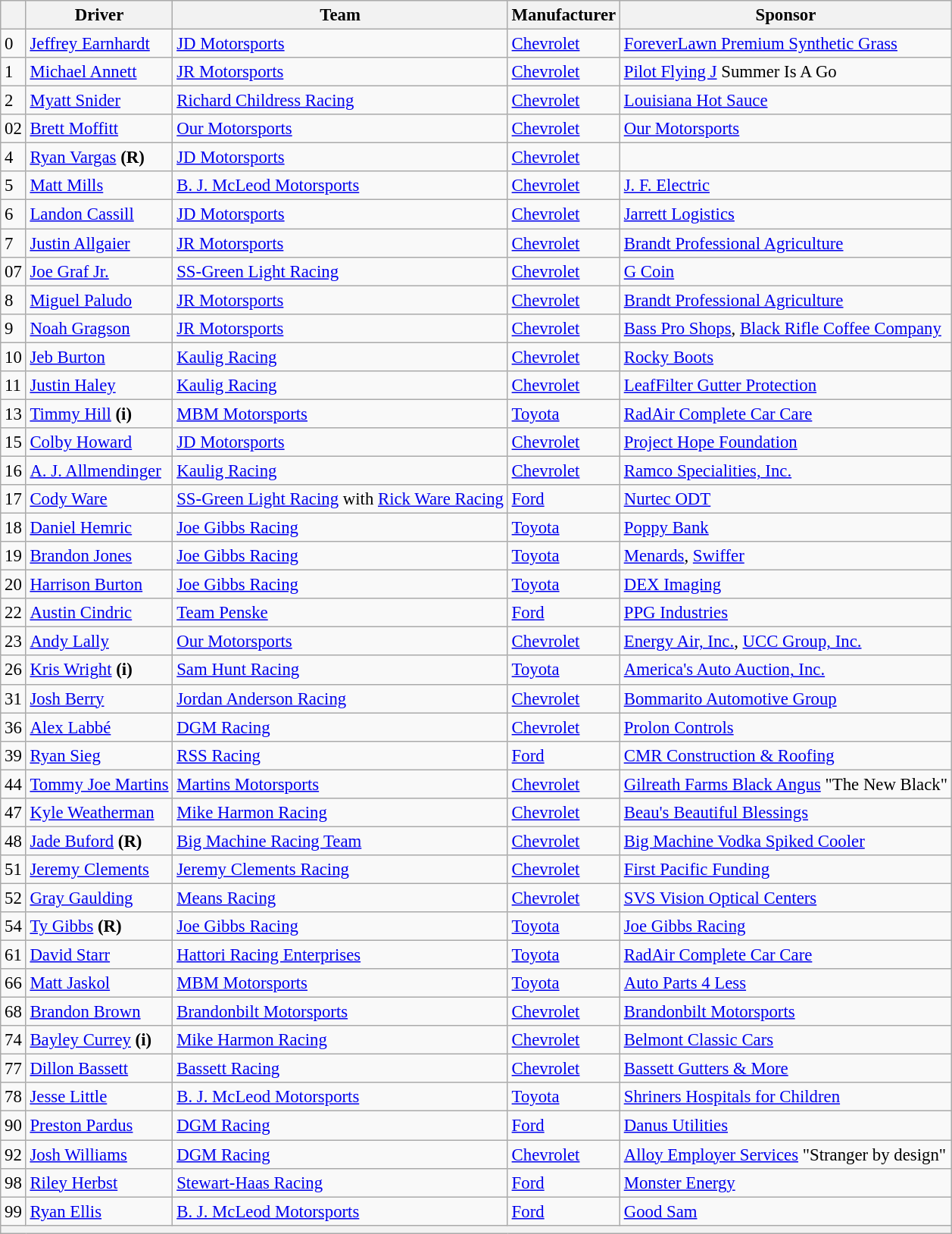<table class="wikitable" style="font-size:95%">
<tr>
<th></th>
<th>Driver</th>
<th>Team</th>
<th>Manufacturer</th>
<th>Sponsor</th>
</tr>
<tr>
<td>0</td>
<td><a href='#'>Jeffrey Earnhardt</a></td>
<td><a href='#'>JD Motorsports</a></td>
<td><a href='#'>Chevrolet</a></td>
<td><a href='#'>ForeverLawn Premium Synthetic Grass</a></td>
</tr>
<tr>
<td>1</td>
<td><a href='#'>Michael Annett</a></td>
<td><a href='#'>JR Motorsports</a></td>
<td><a href='#'>Chevrolet</a></td>
<td><a href='#'>Pilot Flying J</a> Summer Is A Go</td>
</tr>
<tr>
<td>2</td>
<td><a href='#'>Myatt Snider</a></td>
<td><a href='#'>Richard Childress Racing</a></td>
<td><a href='#'>Chevrolet</a></td>
<td><a href='#'>Louisiana Hot Sauce</a></td>
</tr>
<tr>
<td>02</td>
<td><a href='#'>Brett Moffitt</a></td>
<td><a href='#'>Our Motorsports</a></td>
<td><a href='#'>Chevrolet</a></td>
<td><a href='#'>Our Motorsports</a></td>
</tr>
<tr>
<td>4</td>
<td><a href='#'>Ryan Vargas</a> <strong>(R)</strong></td>
<td><a href='#'>JD Motorsports</a></td>
<td><a href='#'>Chevrolet</a></td>
<td></td>
</tr>
<tr>
<td>5</td>
<td><a href='#'>Matt Mills</a></td>
<td><a href='#'>B. J. McLeod Motorsports</a></td>
<td><a href='#'>Chevrolet</a></td>
<td><a href='#'>J. F. Electric</a></td>
</tr>
<tr>
<td>6</td>
<td><a href='#'>Landon Cassill</a></td>
<td><a href='#'>JD Motorsports</a></td>
<td><a href='#'>Chevrolet</a></td>
<td><a href='#'>Jarrett Logistics</a></td>
</tr>
<tr>
<td>7</td>
<td><a href='#'>Justin Allgaier</a></td>
<td><a href='#'>JR Motorsports</a></td>
<td><a href='#'>Chevrolet</a></td>
<td><a href='#'>Brandt Professional Agriculture</a></td>
</tr>
<tr>
<td>07</td>
<td><a href='#'>Joe Graf Jr.</a></td>
<td><a href='#'>SS-Green Light Racing</a></td>
<td><a href='#'>Chevrolet</a></td>
<td><a href='#'>G Coin</a></td>
</tr>
<tr>
<td>8</td>
<td><a href='#'>Miguel Paludo</a></td>
<td><a href='#'>JR Motorsports</a></td>
<td><a href='#'>Chevrolet</a></td>
<td><a href='#'>Brandt Professional Agriculture</a></td>
</tr>
<tr>
<td>9</td>
<td><a href='#'>Noah Gragson</a></td>
<td><a href='#'>JR Motorsports</a></td>
<td><a href='#'>Chevrolet</a></td>
<td><a href='#'>Bass Pro Shops</a>, <a href='#'>Black Rifle Coffee Company</a></td>
</tr>
<tr>
<td>10</td>
<td><a href='#'>Jeb Burton</a></td>
<td><a href='#'>Kaulig Racing</a></td>
<td><a href='#'>Chevrolet</a></td>
<td><a href='#'>Rocky Boots</a></td>
</tr>
<tr>
<td>11</td>
<td><a href='#'>Justin Haley</a></td>
<td><a href='#'>Kaulig Racing</a></td>
<td><a href='#'>Chevrolet</a></td>
<td><a href='#'>LeafFilter Gutter Protection</a></td>
</tr>
<tr>
<td>13</td>
<td><a href='#'>Timmy Hill</a> <strong>(i)</strong></td>
<td><a href='#'>MBM Motorsports</a></td>
<td><a href='#'>Toyota</a></td>
<td><a href='#'>RadAir Complete Car Care</a></td>
</tr>
<tr>
<td>15</td>
<td><a href='#'>Colby Howard</a></td>
<td><a href='#'>JD Motorsports</a></td>
<td><a href='#'>Chevrolet</a></td>
<td><a href='#'>Project Hope Foundation</a></td>
</tr>
<tr>
<td>16</td>
<td><a href='#'>A. J. Allmendinger</a></td>
<td><a href='#'>Kaulig Racing</a></td>
<td><a href='#'>Chevrolet</a></td>
<td><a href='#'>Ramco Specialities, Inc.</a></td>
</tr>
<tr>
<td>17</td>
<td><a href='#'>Cody Ware</a></td>
<td><a href='#'>SS-Green Light Racing</a> with <a href='#'>Rick Ware Racing</a></td>
<td><a href='#'>Ford</a></td>
<td><a href='#'>Nurtec ODT</a></td>
</tr>
<tr>
<td>18</td>
<td><a href='#'>Daniel Hemric</a></td>
<td><a href='#'>Joe Gibbs Racing</a></td>
<td><a href='#'>Toyota</a></td>
<td><a href='#'>Poppy Bank</a></td>
</tr>
<tr>
<td>19</td>
<td><a href='#'>Brandon Jones</a></td>
<td><a href='#'>Joe Gibbs Racing</a></td>
<td><a href='#'>Toyota</a></td>
<td><a href='#'>Menards</a>, <a href='#'>Swiffer</a></td>
</tr>
<tr>
<td>20</td>
<td><a href='#'>Harrison Burton</a></td>
<td><a href='#'>Joe Gibbs Racing</a></td>
<td><a href='#'>Toyota</a></td>
<td><a href='#'>DEX Imaging</a></td>
</tr>
<tr>
<td>22</td>
<td><a href='#'>Austin Cindric</a></td>
<td><a href='#'>Team Penske</a></td>
<td><a href='#'>Ford</a></td>
<td><a href='#'>PPG Industries</a></td>
</tr>
<tr>
<td>23</td>
<td><a href='#'>Andy Lally</a></td>
<td><a href='#'>Our Motorsports</a></td>
<td><a href='#'>Chevrolet</a></td>
<td><a href='#'>Energy Air, Inc.</a>, <a href='#'>UCC Group, Inc.</a></td>
</tr>
<tr>
<td>26</td>
<td><a href='#'>Kris Wright</a> <strong>(i)</strong></td>
<td><a href='#'>Sam Hunt Racing</a></td>
<td><a href='#'>Toyota</a></td>
<td><a href='#'>America's Auto Auction, Inc.</a></td>
</tr>
<tr>
<td>31</td>
<td><a href='#'>Josh Berry</a></td>
<td><a href='#'>Jordan Anderson Racing</a></td>
<td><a href='#'>Chevrolet</a></td>
<td><a href='#'>Bommarito Automotive Group</a></td>
</tr>
<tr>
<td>36</td>
<td><a href='#'>Alex Labbé</a></td>
<td><a href='#'>DGM Racing</a></td>
<td><a href='#'>Chevrolet</a></td>
<td><a href='#'>Prolon Controls</a></td>
</tr>
<tr>
<td>39</td>
<td><a href='#'>Ryan Sieg</a></td>
<td><a href='#'>RSS Racing</a></td>
<td><a href='#'>Ford</a></td>
<td><a href='#'>CMR Construction & Roofing</a></td>
</tr>
<tr>
<td>44</td>
<td><a href='#'>Tommy Joe Martins</a></td>
<td><a href='#'>Martins Motorsports</a></td>
<td><a href='#'>Chevrolet</a></td>
<td><a href='#'>Gilreath Farms Black Angus</a> "The New Black"</td>
</tr>
<tr>
<td>47</td>
<td><a href='#'>Kyle Weatherman</a></td>
<td><a href='#'>Mike Harmon Racing</a></td>
<td><a href='#'>Chevrolet</a></td>
<td><a href='#'>Beau's Beautiful Blessings</a></td>
</tr>
<tr>
<td>48</td>
<td><a href='#'>Jade Buford</a> <strong>(R)</strong></td>
<td><a href='#'>Big Machine Racing Team</a></td>
<td><a href='#'>Chevrolet</a></td>
<td><a href='#'>Big Machine Vodka Spiked Cooler</a></td>
</tr>
<tr>
<td>51</td>
<td><a href='#'>Jeremy Clements</a></td>
<td><a href='#'>Jeremy Clements Racing</a></td>
<td><a href='#'>Chevrolet</a></td>
<td><a href='#'>First Pacific Funding</a></td>
</tr>
<tr>
<td>52</td>
<td><a href='#'>Gray Gaulding</a></td>
<td><a href='#'>Means Racing</a></td>
<td><a href='#'>Chevrolet</a></td>
<td><a href='#'>SVS Vision Optical Centers</a></td>
</tr>
<tr>
<td>54</td>
<td><a href='#'>Ty Gibbs</a> <strong>(R)</strong></td>
<td><a href='#'>Joe Gibbs Racing</a></td>
<td><a href='#'>Toyota</a></td>
<td><a href='#'>Joe Gibbs Racing</a></td>
</tr>
<tr>
<td>61</td>
<td><a href='#'>David Starr</a></td>
<td><a href='#'>Hattori Racing Enterprises</a></td>
<td><a href='#'>Toyota</a></td>
<td><a href='#'>RadAir Complete Car Care</a></td>
</tr>
<tr>
<td>66</td>
<td><a href='#'>Matt Jaskol</a></td>
<td><a href='#'>MBM Motorsports</a></td>
<td><a href='#'>Toyota</a></td>
<td><a href='#'>Auto Parts 4 Less</a></td>
</tr>
<tr>
<td>68</td>
<td><a href='#'>Brandon Brown</a></td>
<td><a href='#'>Brandonbilt Motorsports</a></td>
<td><a href='#'>Chevrolet</a></td>
<td><a href='#'>Brandonbilt Motorsports</a></td>
</tr>
<tr>
<td>74</td>
<td><a href='#'>Bayley Currey</a> <strong>(i)</strong></td>
<td><a href='#'>Mike Harmon Racing</a></td>
<td><a href='#'>Chevrolet</a></td>
<td><a href='#'>Belmont Classic Cars</a></td>
</tr>
<tr>
<td>77</td>
<td><a href='#'>Dillon Bassett</a></td>
<td><a href='#'>Bassett Racing</a></td>
<td><a href='#'>Chevrolet</a></td>
<td><a href='#'>Bassett Gutters & More</a></td>
</tr>
<tr>
<td>78</td>
<td><a href='#'>Jesse Little</a></td>
<td><a href='#'>B. J. McLeod Motorsports</a></td>
<td><a href='#'>Toyota</a></td>
<td><a href='#'>Shriners Hospitals for Children</a></td>
</tr>
<tr>
<td>90</td>
<td><a href='#'>Preston Pardus</a></td>
<td><a href='#'>DGM Racing</a></td>
<td><a href='#'>Ford</a></td>
<td><a href='#'>Danus Utilities</a></td>
</tr>
<tr>
<td>92</td>
<td><a href='#'>Josh Williams</a></td>
<td><a href='#'>DGM Racing</a></td>
<td><a href='#'>Chevrolet</a></td>
<td><a href='#'>Alloy Employer Services</a> "Stranger by design"</td>
</tr>
<tr>
<td>98</td>
<td><a href='#'>Riley Herbst</a></td>
<td><a href='#'>Stewart-Haas Racing</a></td>
<td><a href='#'>Ford</a></td>
<td><a href='#'>Monster Energy</a></td>
</tr>
<tr>
<td>99</td>
<td><a href='#'>Ryan Ellis</a></td>
<td><a href='#'>B. J. McLeod Motorsports</a></td>
<td><a href='#'>Ford</a></td>
<td><a href='#'>Good Sam</a></td>
</tr>
<tr>
<th colspan="7"></th>
</tr>
</table>
